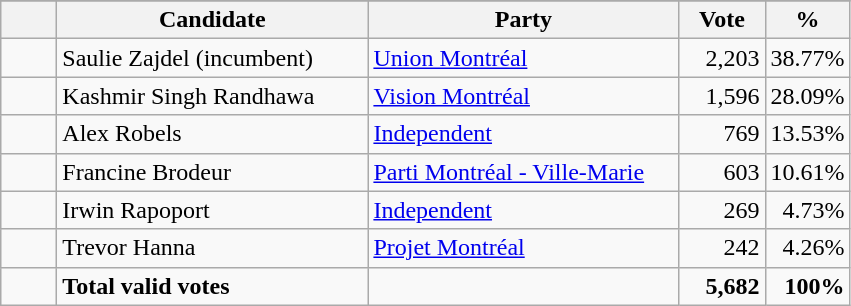<table class="wikitable">
<tr>
</tr>
<tr>
<th bgcolor="#DDDDFF" width="30px"> </th>
<th bgcolor="#DDDDFF" width="200px">Candidate</th>
<th bgcolor="#DDDDFF" width="200px">Party</th>
<th bgcolor="#DDDDFF" width="50px">Vote</th>
<th bgcolor="#DDDDFF" width="30px">%</th>
</tr>
<tr>
<td> </td>
<td>Saulie Zajdel (incumbent)</td>
<td><a href='#'>Union Montréal</a></td>
<td align="right">2,203</td>
<td align="right">38.77%</td>
</tr>
<tr>
<td> </td>
<td>Kashmir Singh Randhawa</td>
<td><a href='#'>Vision Montréal</a></td>
<td align="right">1,596</td>
<td align="right">28.09%</td>
</tr>
<tr>
<td> </td>
<td>Alex Robels</td>
<td><a href='#'>Independent</a></td>
<td align="right">769</td>
<td align="right">13.53%</td>
</tr>
<tr>
<td> </td>
<td>Francine Brodeur</td>
<td><a href='#'>Parti Montréal - Ville-Marie</a></td>
<td align="right">603</td>
<td align="right">10.61%</td>
</tr>
<tr>
<td> </td>
<td>Irwin Rapoport</td>
<td><a href='#'>Independent</a></td>
<td align="right">269</td>
<td align="right">4.73%</td>
</tr>
<tr>
<td> </td>
<td>Trevor Hanna</td>
<td><a href='#'>Projet Montréal</a></td>
<td align="right">242</td>
<td align="right">4.26%</td>
</tr>
<tr>
<td></td>
<td><strong>Total valid votes</strong></td>
<td></td>
<td align="right"><strong>5,682</strong></td>
<td align="right"><strong>100%</strong></td>
</tr>
</table>
